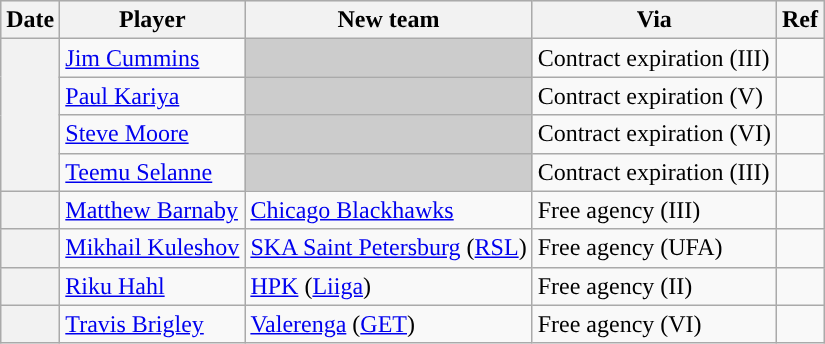<table class="wikitable plainrowheaders">
<tr style="background:#ddd; text-align:center;">
<th>Date</th>
<th>Player</th>
<th>New team</th>
<th>Via</th>
<th>Ref</th>
</tr>
<tr>
<th scope="row" rowspan=4></th>
<td><a href='#'>Jim Cummins</a></td>
<td style="background:#ccc"></td>
<td>Contract expiration (III)</td>
<td></td>
</tr>
<tr>
<td><a href='#'>Paul Kariya</a></td>
<td style="background:#ccc"></td>
<td>Contract expiration (V)</td>
<td></td>
</tr>
<tr>
<td><a href='#'>Steve Moore</a></td>
<td style="background:#ccc"></td>
<td>Contract expiration (VI)</td>
<td></td>
</tr>
<tr>
<td><a href='#'>Teemu Selanne</a></td>
<td style="background:#ccc"></td>
<td>Contract expiration (III)</td>
<td></td>
</tr>
<tr>
<th scope="row"></th>
<td><a href='#'>Matthew Barnaby</a></td>
<td><a href='#'>Chicago Blackhawks</a></td>
<td>Free agency (III)</td>
<td></td>
</tr>
<tr>
<th scope="row"></th>
<td><a href='#'>Mikhail Kuleshov</a></td>
<td><a href='#'>SKA Saint Petersburg</a> (<a href='#'>RSL</a>)</td>
<td>Free agency (UFA)</td>
<td></td>
</tr>
<tr>
<th scope="row"></th>
<td><a href='#'>Riku Hahl</a></td>
<td><a href='#'>HPK</a> (<a href='#'>Liiga</a>)</td>
<td>Free agency (II)</td>
<td></td>
</tr>
<tr>
<th scope="row"></th>
<td><a href='#'>Travis Brigley</a></td>
<td><a href='#'>Valerenga</a> (<a href='#'>GET</a>)</td>
<td>Free agency (VI)</td>
<td></td>
</tr>
</table>
